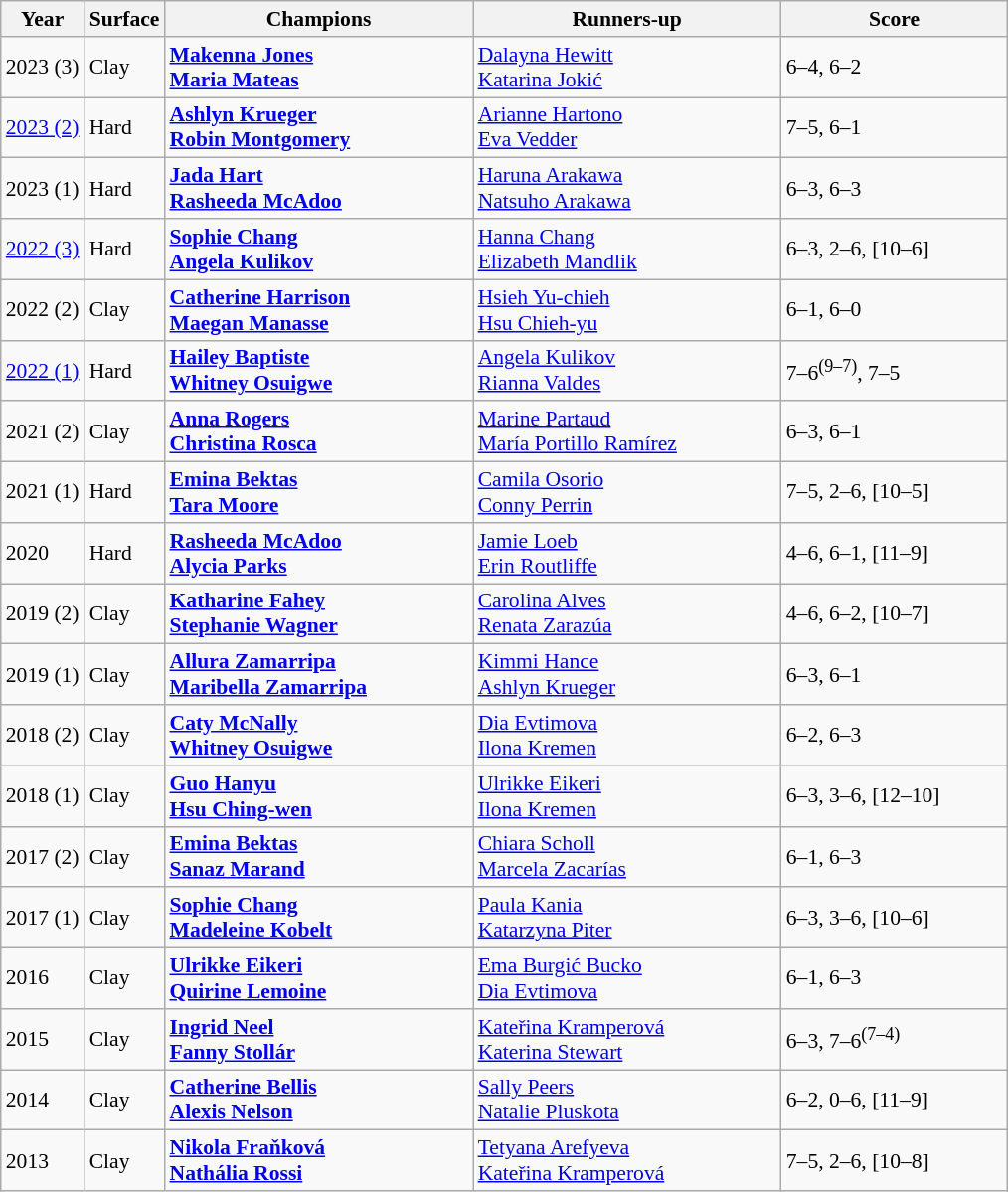<table class="wikitable" style="font-size:90%">
<tr>
<th>Year</th>
<th>Surface</th>
<th width="200">Champions</th>
<th width="200">Runners-up</th>
<th width="145">Score</th>
</tr>
<tr>
<td>2023 (3)</td>
<td>Clay</td>
<td> <strong><a href='#'>Makenna Jones</a></strong> <br>  <strong><a href='#'>Maria Mateas</a></strong></td>
<td> <a href='#'>Dalayna Hewitt</a> <br>  <a href='#'>Katarina Jokić</a></td>
<td>6–4, 6–2</td>
</tr>
<tr>
<td><a href='#'>2023 (2)</a></td>
<td>Hard</td>
<td><strong> <a href='#'>Ashlyn Krueger</a><br>  <a href='#'>Robin Montgomery</a></strong></td>
<td> <a href='#'>Arianne Hartono</a><br>  <a href='#'>Eva Vedder</a></td>
<td>7–5, 6–1</td>
</tr>
<tr>
<td>2023 (1)</td>
<td>Hard</td>
<td> <strong><a href='#'>Jada Hart</a></strong> <br>  <strong><a href='#'>Rasheeda McAdoo</a></strong></td>
<td> <a href='#'>Haruna Arakawa</a> <br>  <a href='#'>Natsuho Arakawa</a></td>
<td>6–3, 6–3</td>
</tr>
<tr>
<td><a href='#'>2022 (3)</a></td>
<td>Hard</td>
<td> <strong><a href='#'>Sophie Chang</a></strong> <br>  <strong><a href='#'>Angela Kulikov</a></strong></td>
<td> <a href='#'>Hanna Chang</a> <br>  <a href='#'>Elizabeth Mandlik</a></td>
<td>6–3, 2–6, [10–6]</td>
</tr>
<tr>
<td>2022 (2)</td>
<td>Clay</td>
<td> <strong><a href='#'>Catherine Harrison</a></strong> <br>  <strong><a href='#'>Maegan Manasse</a></strong></td>
<td> <a href='#'>Hsieh Yu-chieh</a> <br>  <a href='#'>Hsu Chieh-yu</a></td>
<td>6–1, 6–0</td>
</tr>
<tr>
<td><a href='#'>2022 (1)</a></td>
<td>Hard</td>
<td> <strong><a href='#'>Hailey Baptiste</a></strong> <br>  <strong><a href='#'>Whitney Osuigwe</a></strong></td>
<td> <a href='#'>Angela Kulikov</a> <br>  <a href='#'>Rianna Valdes</a></td>
<td>7–6<sup>(9–7)</sup>, 7–5</td>
</tr>
<tr>
<td>2021 (2)</td>
<td>Clay</td>
<td> <strong><a href='#'>Anna Rogers</a></strong> <br>  <strong><a href='#'>Christina Rosca</a></strong></td>
<td> <a href='#'>Marine Partaud</a> <br>  <a href='#'>María Portillo Ramírez</a></td>
<td>6–3, 6–1</td>
</tr>
<tr>
<td>2021 (1)</td>
<td>Hard</td>
<td> <strong><a href='#'>Emina Bektas</a></strong> <br>  <strong><a href='#'>Tara Moore</a></strong></td>
<td> <a href='#'>Camila Osorio</a> <br>  <a href='#'>Conny Perrin</a></td>
<td>7–5, 2–6, [10–5]</td>
</tr>
<tr>
<td>2020</td>
<td>Hard</td>
<td> <strong><a href='#'>Rasheeda McAdoo</a></strong> <br>  <strong><a href='#'>Alycia Parks</a></strong></td>
<td> <a href='#'>Jamie Loeb</a> <br>  <a href='#'>Erin Routliffe</a></td>
<td>4–6, 6–1, [11–9]</td>
</tr>
<tr>
<td>2019 (2)</td>
<td>Clay</td>
<td> <strong><a href='#'>Katharine Fahey</a></strong> <br>  <strong><a href='#'>Stephanie Wagner</a></strong></td>
<td> <a href='#'>Carolina Alves</a> <br>  <a href='#'>Renata Zarazúa</a></td>
<td>4–6, 6–2, [10–7]</td>
</tr>
<tr>
<td>2019 (1)</td>
<td>Clay</td>
<td> <strong><a href='#'>Allura Zamarripa</a></strong> <br>  <strong><a href='#'>Maribella Zamarripa</a></strong></td>
<td> <a href='#'>Kimmi Hance</a> <br>  <a href='#'>Ashlyn Krueger</a></td>
<td>6–3, 6–1</td>
</tr>
<tr>
<td>2018 (2)</td>
<td>Clay</td>
<td> <strong><a href='#'>Caty McNally</a></strong> <br>  <strong><a href='#'>Whitney Osuigwe</a></strong></td>
<td> <a href='#'>Dia Evtimova</a> <br>  <a href='#'>Ilona Kremen</a></td>
<td>6–2, 6–3</td>
</tr>
<tr>
<td>2018 (1)</td>
<td>Clay</td>
<td> <strong><a href='#'>Guo Hanyu</a></strong> <br>  <strong><a href='#'>Hsu Ching-wen</a></strong></td>
<td> <a href='#'>Ulrikke Eikeri</a> <br>  <a href='#'>Ilona Kremen</a></td>
<td>6–3, 3–6, [12–10]</td>
</tr>
<tr>
<td>2017 (2)</td>
<td>Clay</td>
<td> <strong><a href='#'>Emina Bektas</a></strong> <br>  <strong><a href='#'>Sanaz Marand</a></strong></td>
<td> <a href='#'>Chiara Scholl</a> <br>  <a href='#'>Marcela Zacarías</a></td>
<td>6–1, 6–3</td>
</tr>
<tr>
<td>2017 (1)</td>
<td>Clay</td>
<td> <strong><a href='#'>Sophie Chang</a></strong> <br>  <strong><a href='#'>Madeleine Kobelt</a></strong></td>
<td> <a href='#'>Paula Kania</a> <br>  <a href='#'>Katarzyna Piter</a></td>
<td>6–3, 3–6, [10–6]</td>
</tr>
<tr>
<td>2016</td>
<td>Clay</td>
<td> <strong><a href='#'>Ulrikke Eikeri</a></strong> <br>  <strong><a href='#'>Quirine Lemoine</a></strong></td>
<td> <a href='#'>Ema Burgić Bucko</a> <br>  <a href='#'>Dia Evtimova</a></td>
<td>6–1, 6–3</td>
</tr>
<tr>
<td>2015</td>
<td>Clay</td>
<td> <strong><a href='#'>Ingrid Neel</a></strong> <br>  <strong><a href='#'>Fanny Stollár</a></strong></td>
<td> <a href='#'>Kateřina Kramperová</a> <br>  <a href='#'>Katerina Stewart</a></td>
<td>6–3, 7–6<sup>(7–4)</sup></td>
</tr>
<tr>
<td>2014</td>
<td>Clay</td>
<td> <strong><a href='#'>Catherine Bellis</a></strong> <br>  <strong><a href='#'>Alexis Nelson</a></strong></td>
<td> <a href='#'>Sally Peers</a> <br>  <a href='#'>Natalie Pluskota</a></td>
<td>6–2, 0–6, [11–9]</td>
</tr>
<tr>
<td>2013</td>
<td>Clay</td>
<td> <strong><a href='#'>Nikola Fraňková</a></strong> <br>  <strong><a href='#'>Nathália Rossi</a></strong></td>
<td> <a href='#'>Tetyana Arefyeva</a> <br>  <a href='#'>Kateřina Kramperová</a></td>
<td>7–5, 2–6, [10–8]</td>
</tr>
</table>
